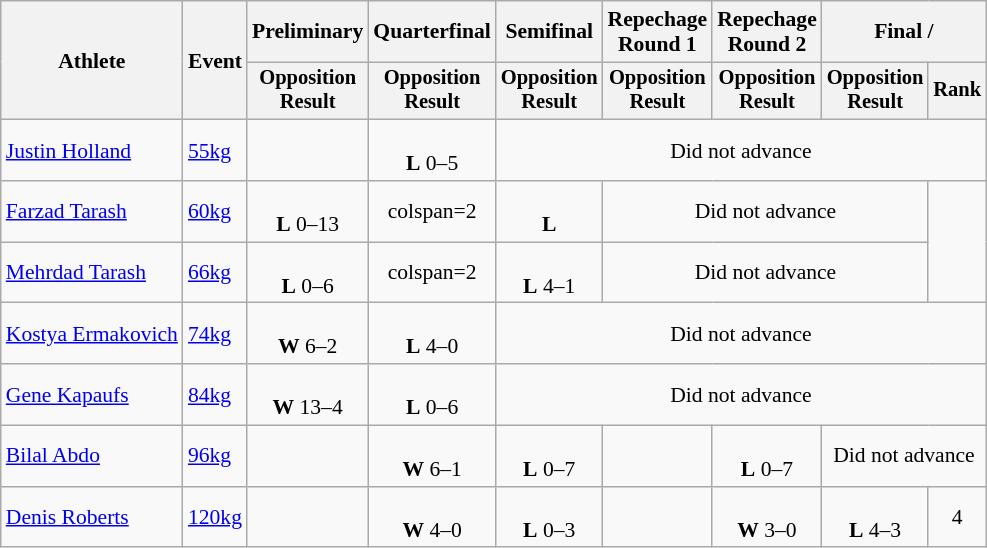<table class="wikitable" style="font-size:90%">
<tr>
<th rowspan="2">Athlete</th>
<th rowspan="2">Event</th>
<th>Preliminary</th>
<th>Quarterfinal</th>
<th>Semifinal</th>
<th>Repechage<br>Round 1</th>
<th>Repechage<br>Round 2</th>
<th colspan=2>Final / </th>
</tr>
<tr style="font-size: 95%">
<th>Opposition<br>Result</th>
<th>Opposition<br>Result</th>
<th>Opposition<br>Result</th>
<th>Opposition<br>Result</th>
<th>Opposition<br>Result</th>
<th>Opposition<br>Result</th>
<th>Rank</th>
</tr>
<tr align=center>
<td align=left><a href='#'>Justin Holland</a></td>
<td align=left><a href='#'>55kg</a></td>
<td></td>
<td><br><strong>L</strong> 0–5</td>
<td colspan=5>Did not advance</td>
</tr>
<tr align=center>
<td align=left><a href='#'>Farzad Tarash</a></td>
<td align=left><a href='#'>60kg</a></td>
<td><br><strong>L</strong> 0–13</td>
<td>colspan=2 </td>
<td><br><strong>L</strong></td>
<td colspan=3>Did not advance</td>
</tr>
<tr align=center>
<td align=left><a href='#'>Mehrdad Tarash</a></td>
<td align=left><a href='#'>66kg</a></td>
<td><br><strong>L</strong> 0–6</td>
<td>colspan=2 </td>
<td><br><strong>L</strong> 4–1</td>
<td colspan=3>Did not advance</td>
</tr>
<tr align=center>
<td align=left><a href='#'>Kostya Ermakovich</a></td>
<td align=left><a href='#'>74kg</a></td>
<td><br><strong>W</strong> 6–2</td>
<td><br><strong>L</strong> 4–0</td>
<td colspan=5>Did not advance</td>
</tr>
<tr align=center>
<td align=left><a href='#'>Gene Kapaufs</a></td>
<td align=left><a href='#'>84kg</a></td>
<td><br><strong>W</strong> 13–4</td>
<td><br><strong>L</strong> 0–6</td>
<td colspan=5>Did not advance</td>
</tr>
<tr align=center>
<td align=left><a href='#'>Bilal Abdo</a></td>
<td align=left><a href='#'>96kg</a></td>
<td></td>
<td><br><strong>W</strong> 6–1</td>
<td><br><strong>L</strong> 0–7</td>
<td></td>
<td><br><strong>L</strong> 0–7</td>
<td colspan=2>Did not advance</td>
</tr>
<tr align=center>
<td align=left><a href='#'>Denis Roberts</a></td>
<td align=left><a href='#'>120kg</a></td>
<td></td>
<td><br><strong>W</strong> 4–0</td>
<td><br><strong>L</strong> 0–3</td>
<td></td>
<td><br><strong>W</strong> 3–0</td>
<td><br><strong>L</strong> 4–3</td>
<td>4</td>
</tr>
</table>
